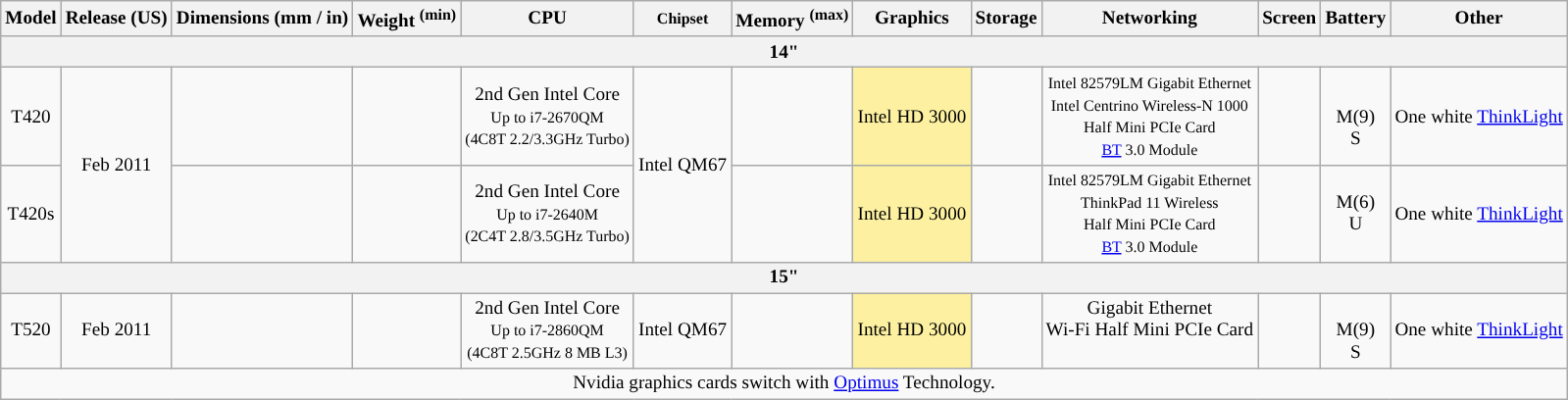<table class="wikitable" style="font-size: 80%; text-align: center; min-width: 80%;">
<tr>
<th>Model</th>
<th>Release (US)</th>
<th>Dimensions (mm / in)</th>
<th>Weight <sup>(min)</sup></th>
<th>CPU</th>
<th><small>Chipset</small></th>
<th>Memory <sup>(max)</sup></th>
<th>Graphics</th>
<th>Storage</th>
<th>Networking</th>
<th>Screen</th>
<th>Battery</th>
<th>Other</th>
</tr>
<tr>
<th colspan="13">14"</th>
</tr>
<tr>
<td>T420</td>
<td rowspan="2">Feb 2011</td>
<td></td>
<td></td>
<td style="background:">2nd Gen Intel Core<br><small>Up to i7-2670QM<br>(4C8T 2.2/3.3GHz Turbo)</small></td>
<td rowspan="2">Intel QM67</td>
<td></td>
<td style="background:#fdf1a1;">Intel HD 3000 <br> </td>
<td></td>
<td><small>Intel 82579LM Gigabit Ethernet <br> Intel Centrino Wireless-N 1000 <br> Half Mini PCIe Card<br><a href='#'>BT</a> 3.0 Module<br> </small></td>
<td></td>
<td style="background:"><br>M(9)<br>S</td>
<td>One white <a href='#'>ThinkLight</a></td>
</tr>
<tr>
<td>T420s</td>
<td></td>
<td></td>
<td style="background:">2nd Gen Intel Core<br><small>Up to i7-2640M <br>(2C4T 2.8/3.5GHz Turbo)</small></td>
<td></td>
<td style="background:#fdf1a1;">Intel HD 3000 <br></td>
<td></td>
<td><small>Intel 82579LM Gigabit Ethernet <br> ThinkPad 11 Wireless <br> Half Mini PCIe Card<br><a href='#'>BT</a> 3.0 Module<br> </small></td>
<td></td>
<td style="background:">M(6)<br>U</td>
<td>One white <a href='#'>ThinkLight</a></td>
</tr>
<tr>
<th colspan="13">15"</th>
</tr>
<tr>
<td>T520</td>
<td>Feb 2011</td>
<td></td>
<td></td>
<td style="background:">2nd Gen Intel Core<br><small>Up to i7-2860QM <br>(4C8T 2.5GHz 8 MB L3)</small></td>
<td>Intel QM67</td>
<td></td>
<td style="background:#fdf1a1;">Intel HD 3000 <br></td>
<td></td>
<td>Gigabit Ethernet<br>Wi-Fi Half Mini PCIe Card<br><br><small></small></td>
<td></td>
<td style="background:"><br>M(9)<br>S</td>
<td>One white <a href='#'>ThinkLight</a></td>
</tr>
<tr>
<td colspan="13">Nvidia graphics cards switch with <a href='#'>Optimus</a> Technology.</td>
</tr>
</table>
